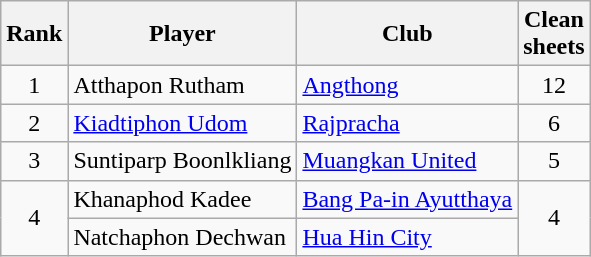<table class="wikitable" style="text-align:center">
<tr>
<th>Rank</th>
<th>Player</th>
<th>Club</th>
<th>Clean<br>sheets</th>
</tr>
<tr>
<td>1</td>
<td align="left"> Atthapon Rutham</td>
<td align="left"><a href='#'>Angthong</a></td>
<td>12</td>
</tr>
<tr>
<td>2</td>
<td align="left"> <a href='#'>Kiadtiphon Udom</a></td>
<td align="left"><a href='#'>Rajpracha</a></td>
<td>6</td>
</tr>
<tr>
<td>3</td>
<td align="left"> Suntiparp Boonlkliang</td>
<td align="left"><a href='#'>Muangkan United</a></td>
<td>5</td>
</tr>
<tr>
<td rowspan="2">4</td>
<td align="left"> Khanaphod Kadee</td>
<td align="left"><a href='#'>Bang Pa-in Ayutthaya</a></td>
<td rowspan="2">4</td>
</tr>
<tr>
<td align="left"> Natchaphon Dechwan</td>
<td align="left"><a href='#'>Hua Hin City</a></td>
</tr>
</table>
